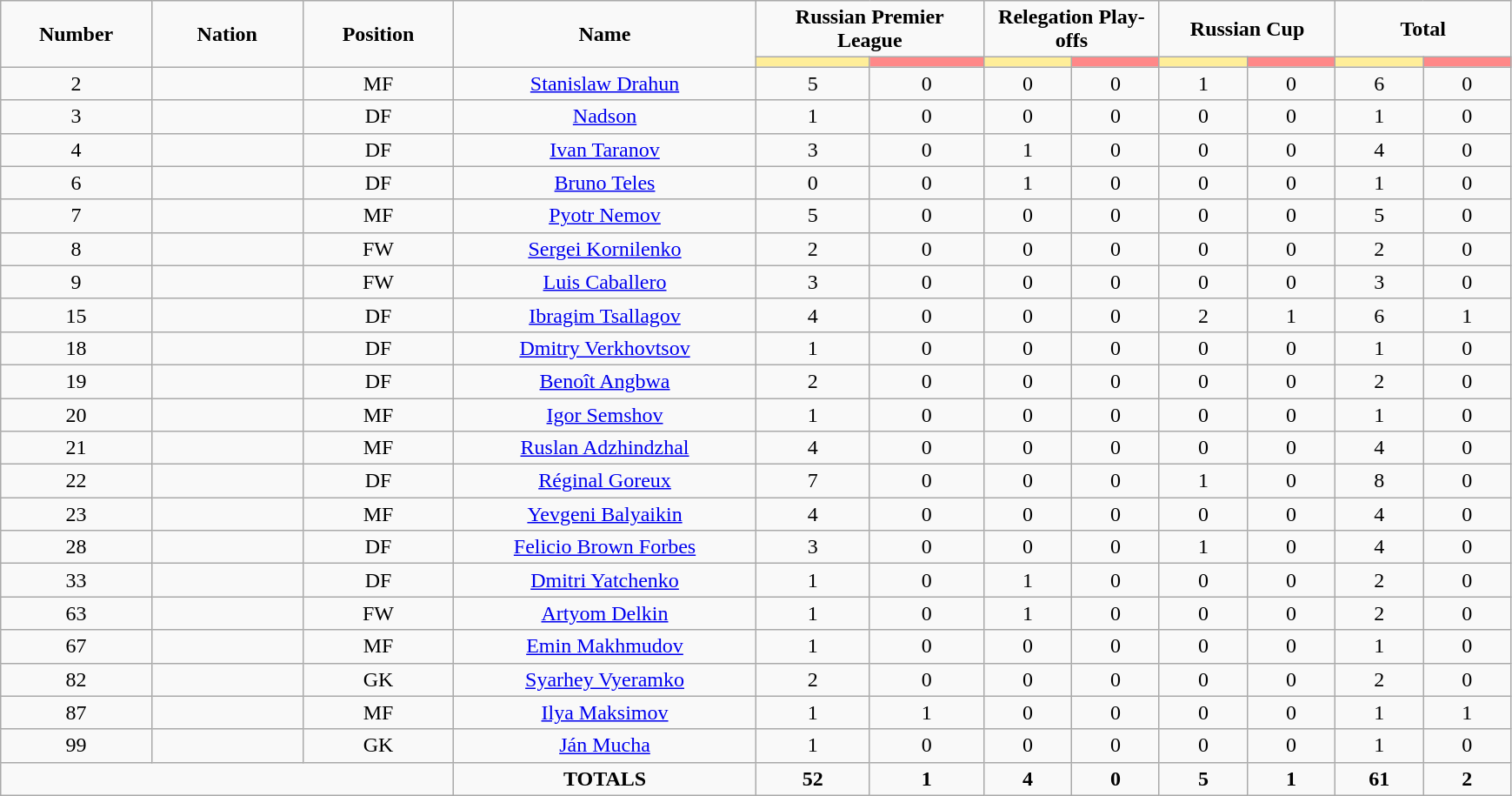<table class="wikitable" style="font-size: 100%; text-align: center;">
<tr>
<td rowspan=2 width="10%" align=center><strong>Number</strong></td>
<td rowspan=2 width="10%" align=center><strong>Nation</strong></td>
<td rowspan=2 width="10%" align=center><strong>Position</strong></td>
<td rowspan=2 width="20%" align=center><strong>Name</strong></td>
<td colspan=2 align=center><strong>Russian Premier League</strong></td>
<td colspan=2 align=center><strong>Relegation Play-offs</strong></td>
<td colspan=2 align=center><strong>Russian Cup</strong></td>
<td colspan=2 align=center><strong>Total</strong></td>
</tr>
<tr>
<th width=80 style="background: #FFEE99"></th>
<th width=80 style="background: #FF8888"></th>
<th width=60 style="background: #FFEE99"></th>
<th width=60 style="background: #FF8888"></th>
<th width=60 style="background: #FFEE99"></th>
<th width=60 style="background: #FF8888"></th>
<th width=60 style="background: #FFEE99"></th>
<th width=60 style="background: #FF8888"></th>
</tr>
<tr>
<td>2</td>
<td></td>
<td>MF</td>
<td><a href='#'>Stanislaw Drahun</a></td>
<td>5</td>
<td>0</td>
<td>0</td>
<td>0</td>
<td>1</td>
<td>0</td>
<td>6</td>
<td>0</td>
</tr>
<tr>
<td>3</td>
<td></td>
<td>DF</td>
<td><a href='#'>Nadson</a></td>
<td>1</td>
<td>0</td>
<td>0</td>
<td>0</td>
<td>0</td>
<td>0</td>
<td>1</td>
<td>0</td>
</tr>
<tr>
<td>4</td>
<td></td>
<td>DF</td>
<td><a href='#'>Ivan Taranov</a></td>
<td>3</td>
<td>0</td>
<td>1</td>
<td>0</td>
<td>0</td>
<td>0</td>
<td>4</td>
<td>0</td>
</tr>
<tr>
<td>6</td>
<td></td>
<td>DF</td>
<td><a href='#'>Bruno Teles</a></td>
<td>0</td>
<td>0</td>
<td>1</td>
<td>0</td>
<td>0</td>
<td>0</td>
<td>1</td>
<td>0</td>
</tr>
<tr>
<td>7</td>
<td></td>
<td>MF</td>
<td><a href='#'>Pyotr Nemov</a></td>
<td>5</td>
<td>0</td>
<td>0</td>
<td>0</td>
<td>0</td>
<td>0</td>
<td>5</td>
<td>0</td>
</tr>
<tr>
<td>8</td>
<td></td>
<td>FW</td>
<td><a href='#'>Sergei Kornilenko</a></td>
<td>2</td>
<td>0</td>
<td>0</td>
<td>0</td>
<td>0</td>
<td>0</td>
<td>2</td>
<td>0</td>
</tr>
<tr>
<td>9</td>
<td></td>
<td>FW</td>
<td><a href='#'>Luis Caballero</a></td>
<td>3</td>
<td>0</td>
<td>0</td>
<td>0</td>
<td>0</td>
<td>0</td>
<td>3</td>
<td>0</td>
</tr>
<tr>
<td>15</td>
<td></td>
<td>DF</td>
<td><a href='#'>Ibragim Tsallagov</a></td>
<td>4</td>
<td>0</td>
<td>0</td>
<td>0</td>
<td>2</td>
<td>1</td>
<td>6</td>
<td>1</td>
</tr>
<tr>
<td>18</td>
<td></td>
<td>DF</td>
<td><a href='#'>Dmitry Verkhovtsov</a></td>
<td>1</td>
<td>0</td>
<td>0</td>
<td>0</td>
<td>0</td>
<td>0</td>
<td>1</td>
<td>0</td>
</tr>
<tr>
<td>19</td>
<td></td>
<td>DF</td>
<td><a href='#'>Benoît Angbwa</a></td>
<td>2</td>
<td>0</td>
<td>0</td>
<td>0</td>
<td>0</td>
<td>0</td>
<td>2</td>
<td>0</td>
</tr>
<tr>
<td>20</td>
<td></td>
<td>MF</td>
<td><a href='#'>Igor Semshov</a></td>
<td>1</td>
<td>0</td>
<td>0</td>
<td>0</td>
<td>0</td>
<td>0</td>
<td>1</td>
<td>0</td>
</tr>
<tr>
<td>21</td>
<td></td>
<td>MF</td>
<td><a href='#'>Ruslan Adzhindzhal</a></td>
<td>4</td>
<td>0</td>
<td>0</td>
<td>0</td>
<td>0</td>
<td>0</td>
<td>4</td>
<td>0</td>
</tr>
<tr>
<td>22</td>
<td></td>
<td>DF</td>
<td><a href='#'>Réginal Goreux</a></td>
<td>7</td>
<td>0</td>
<td>0</td>
<td>0</td>
<td>1</td>
<td>0</td>
<td>8</td>
<td>0</td>
</tr>
<tr>
<td>23</td>
<td></td>
<td>MF</td>
<td><a href='#'>Yevgeni Balyaikin</a></td>
<td>4</td>
<td>0</td>
<td>0</td>
<td>0</td>
<td>0</td>
<td>0</td>
<td>4</td>
<td>0</td>
</tr>
<tr>
<td>28</td>
<td></td>
<td>DF</td>
<td><a href='#'>Felicio Brown Forbes</a></td>
<td>3</td>
<td>0</td>
<td>0</td>
<td>0</td>
<td>1</td>
<td>0</td>
<td>4</td>
<td>0</td>
</tr>
<tr>
<td>33</td>
<td></td>
<td>DF</td>
<td><a href='#'>Dmitri Yatchenko</a></td>
<td>1</td>
<td>0</td>
<td>1</td>
<td>0</td>
<td>0</td>
<td>0</td>
<td>2</td>
<td>0</td>
</tr>
<tr>
<td>63</td>
<td></td>
<td>FW</td>
<td><a href='#'>Artyom Delkin</a></td>
<td>1</td>
<td>0</td>
<td>1</td>
<td>0</td>
<td>0</td>
<td>0</td>
<td>2</td>
<td>0</td>
</tr>
<tr>
<td>67</td>
<td></td>
<td>MF</td>
<td><a href='#'>Emin Makhmudov</a></td>
<td>1</td>
<td>0</td>
<td>0</td>
<td>0</td>
<td>0</td>
<td>0</td>
<td>1</td>
<td>0</td>
</tr>
<tr>
<td>82</td>
<td></td>
<td>GK</td>
<td><a href='#'>Syarhey Vyeramko</a></td>
<td>2</td>
<td>0</td>
<td>0</td>
<td>0</td>
<td>0</td>
<td>0</td>
<td>2</td>
<td>0</td>
</tr>
<tr>
<td>87</td>
<td></td>
<td>MF</td>
<td><a href='#'>Ilya Maksimov</a></td>
<td>1</td>
<td>1</td>
<td>0</td>
<td>0</td>
<td>0</td>
<td>0</td>
<td>1</td>
<td>1</td>
</tr>
<tr>
<td>99</td>
<td></td>
<td>GK</td>
<td><a href='#'>Ján Mucha</a></td>
<td>1</td>
<td>0</td>
<td>0</td>
<td>0</td>
<td>0</td>
<td>0</td>
<td>1</td>
<td>0</td>
</tr>
<tr>
<td colspan=3></td>
<td><strong>TOTALS</strong></td>
<td><strong>52</strong></td>
<td><strong>1</strong></td>
<td><strong>4</strong></td>
<td><strong>0</strong></td>
<td><strong>5</strong></td>
<td><strong>1</strong></td>
<td><strong>61</strong></td>
<td><strong>2</strong></td>
</tr>
</table>
